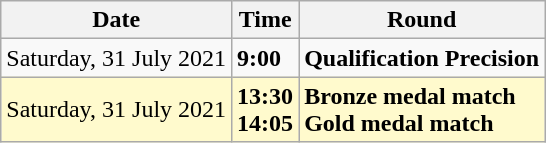<table class="wikitable">
<tr>
<th>Date</th>
<th>Time</th>
<th>Round</th>
</tr>
<tr>
<td>Saturday, 31 July 2021</td>
<td><strong>9:00</strong></td>
<td><strong>Qualification Precision</strong></td>
</tr>
<tr style=background:lemonchiffon>
<td>Saturday, 31 July 2021</td>
<td><strong>13:30</strong><br><strong>14:05</strong></td>
<td><strong>Bronze medal match</strong><br><strong>Gold medal match</strong></td>
</tr>
</table>
